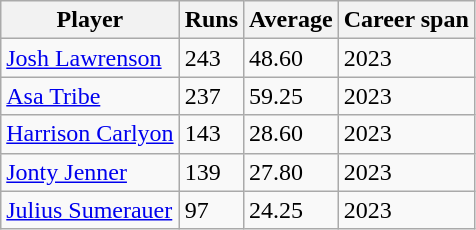<table class="wikitable">
<tr>
<th>Player</th>
<th>Runs</th>
<th>Average</th>
<th>Career span</th>
</tr>
<tr>
<td><a href='#'>Josh Lawrenson</a></td>
<td>243</td>
<td>48.60</td>
<td>2023</td>
</tr>
<tr>
<td><a href='#'>Asa Tribe</a></td>
<td>237</td>
<td>59.25</td>
<td>2023</td>
</tr>
<tr>
<td><a href='#'>Harrison Carlyon</a></td>
<td>143</td>
<td>28.60</td>
<td>2023</td>
</tr>
<tr>
<td><a href='#'>Jonty Jenner</a></td>
<td>139</td>
<td>27.80</td>
<td>2023</td>
</tr>
<tr>
<td><a href='#'>Julius Sumerauer</a></td>
<td>97</td>
<td>24.25</td>
<td>2023</td>
</tr>
</table>
